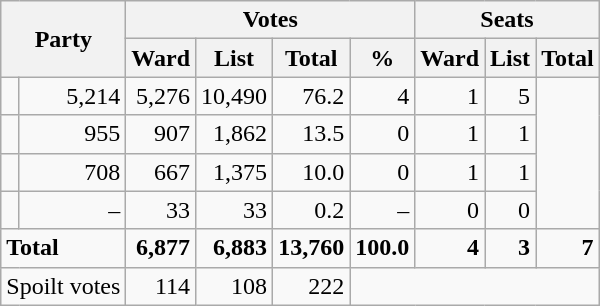<table class=wikitable style="text-align:right">
<tr>
<th rowspan="2" colspan="2">Party</th>
<th colspan="4" align="center">Votes</th>
<th colspan="3" align="center">Seats</th>
</tr>
<tr>
<th>Ward</th>
<th>List</th>
<th>Total</th>
<th>%</th>
<th>Ward</th>
<th>List</th>
<th>Total</th>
</tr>
<tr>
<td></td>
<td>5,214</td>
<td>5,276</td>
<td>10,490</td>
<td>76.2</td>
<td>4</td>
<td>1</td>
<td>5</td>
</tr>
<tr>
<td></td>
<td>955</td>
<td>907</td>
<td>1,862</td>
<td>13.5</td>
<td>0</td>
<td>1</td>
<td>1</td>
</tr>
<tr>
<td></td>
<td>708</td>
<td>667</td>
<td>1,375</td>
<td>10.0</td>
<td>0</td>
<td>1</td>
<td>1</td>
</tr>
<tr>
<td></td>
<td>–</td>
<td>33</td>
<td>33</td>
<td>0.2</td>
<td>–</td>
<td>0</td>
<td>0</td>
</tr>
<tr>
<td colspan="2" style="text-align:left"><strong>Total</strong></td>
<td><strong>6,877</strong></td>
<td><strong>6,883</strong></td>
<td><strong>13,760</strong></td>
<td><strong>100.0</strong></td>
<td><strong>4</strong></td>
<td><strong>3</strong></td>
<td><strong>7</strong></td>
</tr>
<tr>
<td colspan="2" style="text-align:left">Spoilt votes</td>
<td>114</td>
<td>108</td>
<td>222</td>
</tr>
</table>
